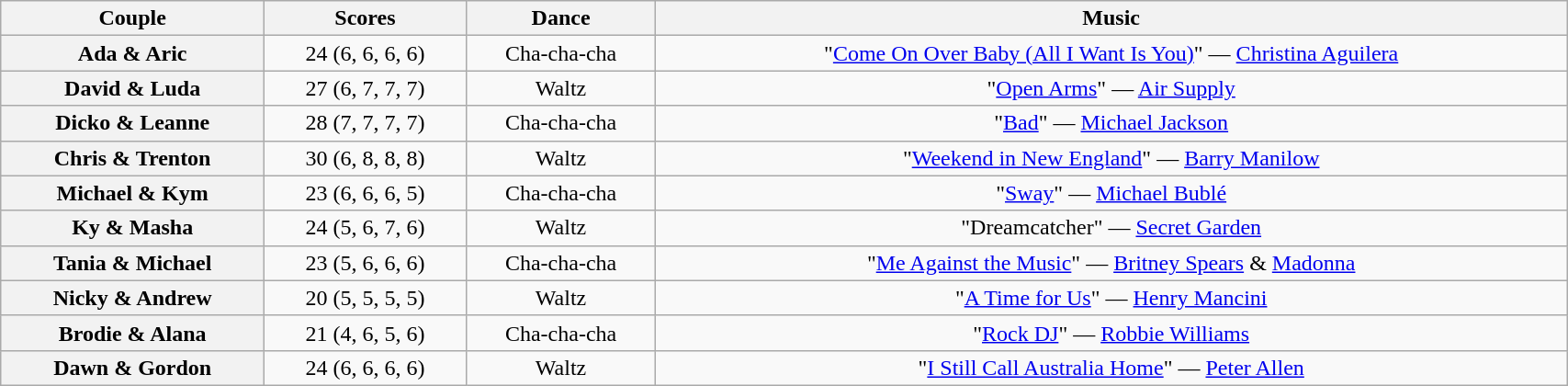<table class="wikitable sortable" style="text-align:center; width: 90%">
<tr>
<th scope="col">Couple</th>
<th scope="col">Scores</th>
<th scope="col" class="unsortable">Dance</th>
<th scope="col" class="unsortable">Music</th>
</tr>
<tr>
<th scope="row">Ada & Aric</th>
<td>24 (6, 6, 6, 6)</td>
<td>Cha-cha-cha</td>
<td>"<a href='#'>Come On Over Baby (All I Want Is You)</a>" — <a href='#'>Christina Aguilera</a></td>
</tr>
<tr>
<th scope="row">David & Luda</th>
<td>27 (6, 7, 7, 7)</td>
<td>Waltz</td>
<td>"<a href='#'>Open Arms</a>" — <a href='#'>Air Supply</a></td>
</tr>
<tr>
<th scope="row">Dicko & Leanne</th>
<td>28 (7, 7, 7, 7)</td>
<td>Cha-cha-cha</td>
<td>"<a href='#'>Bad</a>" — <a href='#'>Michael Jackson</a></td>
</tr>
<tr>
<th scope="row">Chris & Trenton</th>
<td>30 (6, 8, 8, 8)</td>
<td>Waltz</td>
<td>"<a href='#'>Weekend in New England</a>" — <a href='#'>Barry Manilow</a></td>
</tr>
<tr>
<th scope="row">Michael & Kym</th>
<td>23 (6, 6, 6, 5)</td>
<td>Cha-cha-cha</td>
<td>"<a href='#'>Sway</a>" — <a href='#'>Michael Bublé</a></td>
</tr>
<tr>
<th scope="row">Ky & Masha</th>
<td>24 (5, 6, 7, 6)</td>
<td>Waltz</td>
<td>"Dreamcatcher" — <a href='#'>Secret Garden</a></td>
</tr>
<tr>
<th scope="row">Tania & Michael</th>
<td>23 (5, 6, 6, 6)</td>
<td>Cha-cha-cha</td>
<td>"<a href='#'>Me Against the Music</a>" — <a href='#'>Britney Spears</a> & <a href='#'>Madonna</a></td>
</tr>
<tr>
<th scope="row">Nicky & Andrew</th>
<td>20 (5, 5, 5, 5)</td>
<td>Waltz</td>
<td>"<a href='#'>A Time for Us</a>" — <a href='#'>Henry Mancini</a></td>
</tr>
<tr>
<th scope="row">Brodie & Alana</th>
<td>21 (4, 6, 5, 6)</td>
<td>Cha-cha-cha</td>
<td>"<a href='#'>Rock DJ</a>" — <a href='#'>Robbie Williams</a></td>
</tr>
<tr>
<th scope="row">Dawn & Gordon</th>
<td>24 (6, 6, 6, 6)</td>
<td>Waltz</td>
<td>"<a href='#'>I Still Call Australia Home</a>" — <a href='#'>Peter Allen</a></td>
</tr>
</table>
